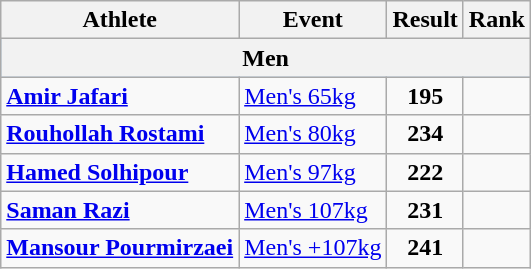<table class="wikitable" style="font-size:100%">
<tr>
<th>Athlete</th>
<th>Event</th>
<th>Result</th>
<th>Rank</th>
</tr>
<tr style="background:#9acdff;">
<th colspan=5>Men</th>
</tr>
<tr>
<td><strong><a href='#'>Amir Jafari</a></strong></td>
<td align=left><a href='#'>Men's  65kg</a></td>
<td align=center><strong>195</strong></td>
<td align=center></td>
</tr>
<tr>
<td><strong><a href='#'>Rouhollah Rostami</a></strong></td>
<td align=left><a href='#'>Men's  80kg</a></td>
<td align=center><strong>234</strong></td>
<td align=center></td>
</tr>
<tr>
<td><strong><a href='#'>Hamed Solhipour</a></strong></td>
<td align=left><a href='#'>Men's  97kg</a></td>
<td align=center><strong>222</strong></td>
<td align=center></td>
</tr>
<tr>
<td><strong><a href='#'>Saman Razi</a></strong></td>
<td align=left><a href='#'>Men's  107kg</a></td>
<td align=center><strong>231</strong></td>
<td align=center></td>
</tr>
<tr>
<td><strong><a href='#'>Mansour Pourmirzaei</a></strong></td>
<td align=left><a href='#'>Men's  +107kg</a></td>
<td align=center><strong>241</strong></td>
<td align=center></td>
</tr>
</table>
